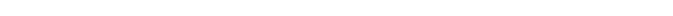<table style="width:70%; text-align:center;">
<tr style="color:white;">
<td style="background:"><strong>2</strong></td>
<td style="background:"><strong>2</strong></td>
</tr>
</table>
